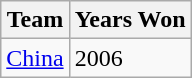<table class="wikitable">
<tr>
<th>Team</th>
<th>Years Won</th>
</tr>
<tr>
<td> <a href='#'>China</a></td>
<td>2006</td>
</tr>
</table>
